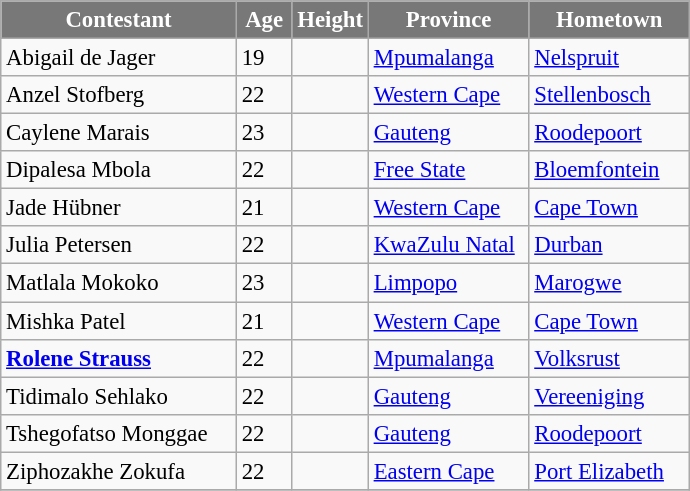<table class="wikitable sortable" style="font-size: 95%;">
<tr>
<th width="150" style="background-color:#787878;color:#FFFFFF;">Contestant</th>
<th width="30" style="background-color:#787878;color:#FFFFFF;">Age</th>
<th width="30" style="background-color:#787878;color:#FFFFFF;">Height</th>
<th width="100" style="background-color:#787878;color:#FFFFFF;">Province</th>
<th width="100" style="background-color:#787878;color:#FFFFFF;">Hometown</th>
</tr>
<tr>
<td>Abigail de Jager</td>
<td>19</td>
<td></td>
<td><a href='#'>Mpumalanga</a></td>
<td><a href='#'>Nelspruit</a></td>
</tr>
<tr>
<td>Anzel Stofberg</td>
<td>22</td>
<td></td>
<td><a href='#'>Western Cape</a></td>
<td><a href='#'>Stellenbosch</a></td>
</tr>
<tr>
<td>Caylene Marais</td>
<td>23</td>
<td></td>
<td><a href='#'>Gauteng</a></td>
<td><a href='#'>Roodepoort</a></td>
</tr>
<tr>
<td>Dipalesa Mbola</td>
<td>22</td>
<td></td>
<td><a href='#'>Free State</a></td>
<td><a href='#'>Bloemfontein</a></td>
</tr>
<tr>
<td>Jade Hübner</td>
<td>21</td>
<td></td>
<td><a href='#'>Western Cape</a></td>
<td><a href='#'>Cape Town</a></td>
</tr>
<tr>
<td>Julia Petersen</td>
<td>22</td>
<td></td>
<td><a href='#'>KwaZulu Natal</a></td>
<td><a href='#'>Durban</a></td>
</tr>
<tr>
<td>Matlala Mokoko</td>
<td>23</td>
<td></td>
<td><a href='#'>Limpopo</a></td>
<td><a href='#'>Marogwe</a></td>
</tr>
<tr>
<td>Mishka Patel</td>
<td>21</td>
<td></td>
<td><a href='#'>Western Cape</a></td>
<td><a href='#'>Cape Town</a></td>
</tr>
<tr>
<td><strong><a href='#'>Rolene Strauss</a></strong></td>
<td>22</td>
<td></td>
<td><a href='#'>Mpumalanga</a></td>
<td><a href='#'>Volksrust</a></td>
</tr>
<tr>
<td>Tidimalo Sehlako</td>
<td>22</td>
<td></td>
<td><a href='#'>Gauteng</a></td>
<td><a href='#'>Vereeniging</a></td>
</tr>
<tr>
<td>Tshegofatso Monggae</td>
<td>22</td>
<td></td>
<td><a href='#'>Gauteng</a></td>
<td><a href='#'>Roodepoort</a></td>
</tr>
<tr>
<td>Ziphozakhe Zokufa</td>
<td>22</td>
<td></td>
<td><a href='#'>Eastern Cape</a></td>
<td><a href='#'>Port Elizabeth</a></td>
</tr>
<tr>
</tr>
</table>
